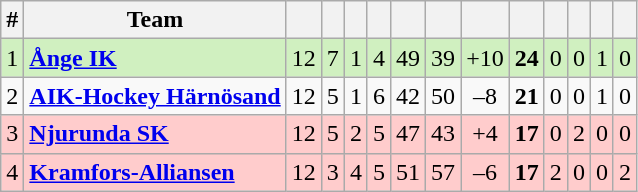<table class="wikitable sortable">
<tr>
<th>#</th>
<th>Team</th>
<th></th>
<th></th>
<th></th>
<th></th>
<th></th>
<th></th>
<th></th>
<th></th>
<th></th>
<th></th>
<th></th>
<th></th>
</tr>
<tr style="background: #D0F0C0;">
<td>1</td>
<td><strong><a href='#'>Ånge IK</a></strong></td>
<td style="text-align: center;">12</td>
<td style="text-align: center;">7</td>
<td style="text-align: center;">1</td>
<td style="text-align: center;">4</td>
<td style="text-align: center;">49</td>
<td style="text-align: center;">39</td>
<td style="text-align: center;">+10</td>
<td style="text-align: center;"><strong>24</strong></td>
<td style="text-align: center;">0</td>
<td style="text-align: center;">0</td>
<td style="text-align: center;">1</td>
<td style="text-align: center;">0</td>
</tr>
<tr>
<td>2</td>
<td><strong><a href='#'>AIK-Hockey Härnösand</a></strong></td>
<td style="text-align: center;">12</td>
<td style="text-align: center;">5</td>
<td style="text-align: center;">1</td>
<td style="text-align: center;">6</td>
<td style="text-align: center;">42</td>
<td style="text-align: center;">50</td>
<td style="text-align: center;">–8</td>
<td style="text-align: center;"><strong>21</strong></td>
<td style="text-align: center;">0</td>
<td style="text-align: center;">0</td>
<td style="text-align: center;">1</td>
<td style="text-align: center;">0</td>
</tr>
<tr style="background: #FFCCCC;">
<td>3</td>
<td><strong><a href='#'>Njurunda SK</a></strong></td>
<td style="text-align: center;">12</td>
<td style="text-align: center;">5</td>
<td style="text-align: center;">2</td>
<td style="text-align: center;">5</td>
<td style="text-align: center;">47</td>
<td style="text-align: center;">43</td>
<td style="text-align: center;">+4</td>
<td style="text-align: center;"><strong>17</strong></td>
<td style="text-align: center;">0</td>
<td style="text-align: center;">2</td>
<td style="text-align: center;">0</td>
<td style="text-align: center;">0</td>
</tr>
<tr style="background: #FFCCCC;">
<td>4</td>
<td><strong><a href='#'>Kramfors-Alliansen</a></strong></td>
<td style="text-align: center;">12</td>
<td style="text-align: center;">3</td>
<td style="text-align: center;">4</td>
<td style="text-align: center;">5</td>
<td style="text-align: center;">51</td>
<td style="text-align: center;">57</td>
<td style="text-align: center;">–6</td>
<td style="text-align: center;"><strong>17</strong></td>
<td style="text-align: center;">2</td>
<td style="text-align: center;">0</td>
<td style="text-align: center;">0</td>
<td style="text-align: center;">2</td>
</tr>
</table>
